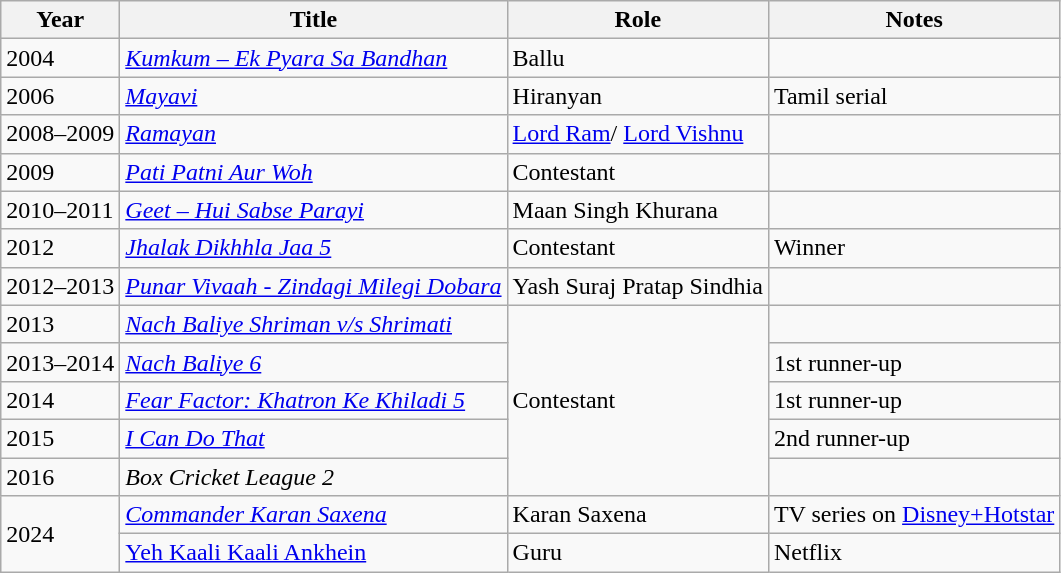<table class="wikitable">
<tr>
<th>Year</th>
<th>Title</th>
<th>Role</th>
<th>Notes</th>
</tr>
<tr>
<td>2004</td>
<td><em><a href='#'>Kumkum – Ek Pyara Sa Bandhan</a></em></td>
<td>Ballu</td>
<td></td>
</tr>
<tr>
<td>2006</td>
<td><a href='#'><em>Mayavi</em></a></td>
<td>Hiranyan</td>
<td>Tamil serial</td>
</tr>
<tr>
<td>2008–2009</td>
<td><em><a href='#'>Ramayan</a></em></td>
<td><a href='#'>Lord Ram</a>/ <a href='#'>Lord Vishnu</a></td>
<td></td>
</tr>
<tr>
<td>2009</td>
<td><em><a href='#'>Pati Patni Aur Woh</a></em></td>
<td>Contestant</td>
<td></td>
</tr>
<tr>
<td>2010–2011</td>
<td><em><a href='#'>Geet – Hui Sabse Parayi</a></em></td>
<td>Maan Singh Khurana</td>
<td></td>
</tr>
<tr>
<td>2012</td>
<td><a href='#'><em>Jhalak Dikhhla Jaa 5</em></a></td>
<td>Contestant</td>
<td>Winner</td>
</tr>
<tr>
<td>2012–2013</td>
<td><em><a href='#'>Punar Vivaah - Zindagi Milegi Dobara</a></em></td>
<td>Yash Suraj Pratap Sindhia</td>
<td></td>
</tr>
<tr>
<td>2013</td>
<td><em><a href='#'>Nach Baliye Shriman v/s Shrimati</a></em></td>
<td rowspan="5">Contestant</td>
<td></td>
</tr>
<tr>
<td>2013–2014</td>
<td><em><a href='#'>Nach Baliye 6</a></em></td>
<td>1st runner-up</td>
</tr>
<tr>
<td>2014</td>
<td><em><a href='#'>Fear Factor: Khatron Ke Khiladi 5</a></em></td>
<td>1st runner-up</td>
</tr>
<tr>
<td>2015</td>
<td><a href='#'><em>I Can Do That</em></a></td>
<td>2nd runner-up</td>
</tr>
<tr>
<td>2016</td>
<td><em>Box Cricket League 2</em></td>
<td></td>
</tr>
<tr>
<td rowspan="2">2024</td>
<td><em><a href='#'>Commander Karan Saxena</a></td>
<td>Karan Saxena</td>
<td>TV series on <a href='#'>Disney+Hotstar</a></td>
</tr>
<tr>
<td></em><a href='#'>Yeh Kaali Kaali Ankhein</a><em></td>
<td>Guru</td>
<td>Netflix</td>
</tr>
</table>
